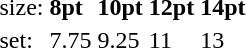<table style="margin-left:40px;">
<tr>
<td>size:</td>
<td><strong>8pt</strong></td>
<td><strong>10pt</strong></td>
<td><strong>12pt</strong></td>
<td><strong>14pt</strong></td>
</tr>
<tr>
<td>set:</td>
<td>7.75</td>
<td>9.25</td>
<td>11</td>
<td>13</td>
</tr>
</table>
